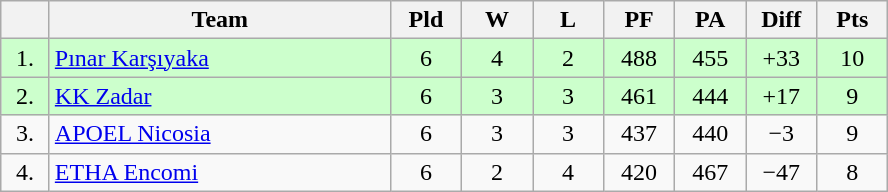<table class="wikitable" style="text-align:center">
<tr>
<th width=25></th>
<th width=220>Team</th>
<th width=40>Pld</th>
<th width=40>W</th>
<th width=40>L</th>
<th width=40>PF</th>
<th width=40>PA</th>
<th width=40>Diff</th>
<th width=40>Pts</th>
</tr>
<tr style="background:#ccffcc;">
<td>1.</td>
<td align=left> <a href='#'>Pınar Karşıyaka</a></td>
<td>6</td>
<td>4</td>
<td>2</td>
<td>488</td>
<td>455</td>
<td>+33</td>
<td>10</td>
</tr>
<tr style="background:#ccffcc;">
<td>2.</td>
<td align=left> <a href='#'>KK Zadar</a></td>
<td>6</td>
<td>3</td>
<td>3</td>
<td>461</td>
<td>444</td>
<td>+17</td>
<td>9</td>
</tr>
<tr>
<td>3.</td>
<td align=left> <a href='#'>APOEL Nicosia</a></td>
<td>6</td>
<td>3</td>
<td>3</td>
<td>437</td>
<td>440</td>
<td>−3</td>
<td>9</td>
</tr>
<tr>
<td>4.</td>
<td align=left> <a href='#'>ETHA Encomi</a></td>
<td>6</td>
<td>2</td>
<td>4</td>
<td>420</td>
<td>467</td>
<td>−47</td>
<td>8</td>
</tr>
</table>
